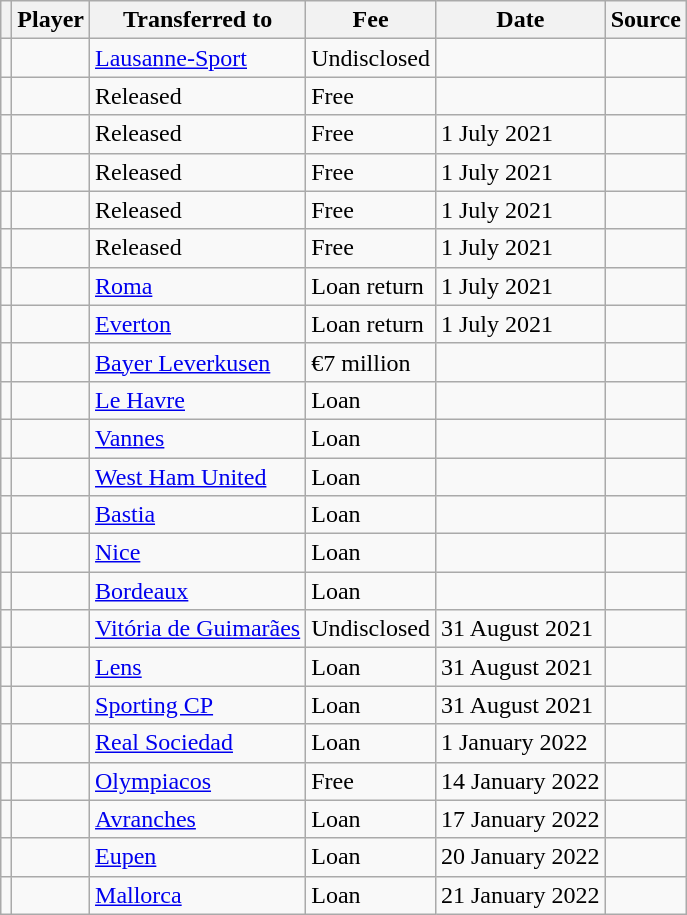<table class="wikitable plainrowheaders sortable">
<tr>
<th></th>
<th scope="col">Player</th>
<th>Transferred to</th>
<th style="width: 65px;">Fee</th>
<th scope="col">Date</th>
<th scope="col">Source</th>
</tr>
<tr>
<td align="center"></td>
<td></td>
<td> <a href='#'>Lausanne-Sport</a></td>
<td>Undisclosed</td>
<td></td>
<td></td>
</tr>
<tr>
<td align="center"></td>
<td></td>
<td>Released</td>
<td>Free</td>
<td></td>
<td></td>
</tr>
<tr>
<td align="center"></td>
<td></td>
<td>Released</td>
<td>Free</td>
<td>1 July 2021</td>
<td></td>
</tr>
<tr>
<td align="center"></td>
<td></td>
<td>Released</td>
<td>Free</td>
<td>1 July 2021</td>
<td></td>
</tr>
<tr>
<td align="center"></td>
<td></td>
<td>Released</td>
<td>Free</td>
<td>1 July 2021</td>
<td></td>
</tr>
<tr>
<td align="center"></td>
<td></td>
<td>Released</td>
<td>Free</td>
<td>1 July 2021</td>
<td></td>
</tr>
<tr>
<td align="center"></td>
<td></td>
<td> <a href='#'>Roma</a></td>
<td>Loan return</td>
<td>1 July 2021</td>
<td></td>
</tr>
<tr>
<td align="center"></td>
<td></td>
<td> <a href='#'>Everton</a></td>
<td>Loan return</td>
<td>1 July 2021</td>
<td></td>
</tr>
<tr>
<td align="center"></td>
<td></td>
<td> <a href='#'>Bayer Leverkusen</a></td>
<td>€7 million</td>
<td></td>
<td></td>
</tr>
<tr>
<td align="center"></td>
<td></td>
<td> <a href='#'>Le Havre</a></td>
<td>Loan</td>
<td></td>
<td></td>
</tr>
<tr>
<td align="center"></td>
<td></td>
<td> <a href='#'>Vannes</a></td>
<td>Loan</td>
<td></td>
<td></td>
</tr>
<tr>
<td align="center"></td>
<td></td>
<td> <a href='#'>West Ham United</a></td>
<td>Loan</td>
<td></td>
<td></td>
</tr>
<tr>
<td align="center"></td>
<td></td>
<td> <a href='#'>Bastia</a></td>
<td>Loan</td>
<td></td>
<td></td>
</tr>
<tr>
<td align="center"></td>
<td></td>
<td> <a href='#'>Nice</a></td>
<td>Loan</td>
<td></td>
<td></td>
</tr>
<tr>
<td align="center"></td>
<td></td>
<td> <a href='#'>Bordeaux</a></td>
<td>Loan</td>
<td></td>
<td></td>
</tr>
<tr>
<td align="center"></td>
<td></td>
<td> <a href='#'>Vitória de Guimarães</a></td>
<td>Undisclosed</td>
<td>31 August 2021</td>
<td></td>
</tr>
<tr>
<td align="center"></td>
<td></td>
<td> <a href='#'>Lens</a></td>
<td>Loan</td>
<td>31 August 2021</td>
<td></td>
</tr>
<tr>
<td align="center"></td>
<td></td>
<td> <a href='#'>Sporting CP</a></td>
<td>Loan</td>
<td>31 August 2021</td>
<td></td>
</tr>
<tr>
<td align="center"></td>
<td></td>
<td> <a href='#'>Real Sociedad</a></td>
<td>Loan</td>
<td>1 January 2022</td>
<td></td>
</tr>
<tr>
<td align="center"></td>
<td></td>
<td> <a href='#'>Olympiacos</a></td>
<td>Free</td>
<td>14 January 2022</td>
<td></td>
</tr>
<tr>
<td align="center"></td>
<td></td>
<td> <a href='#'>Avranches</a></td>
<td>Loan</td>
<td>17 January 2022</td>
<td></td>
</tr>
<tr>
<td align="center"></td>
<td></td>
<td> <a href='#'>Eupen</a></td>
<td>Loan</td>
<td>20 January 2022</td>
<td></td>
</tr>
<tr>
<td align="center"></td>
<td></td>
<td> <a href='#'>Mallorca</a></td>
<td>Loan</td>
<td>21 January 2022</td>
<td></td>
</tr>
</table>
